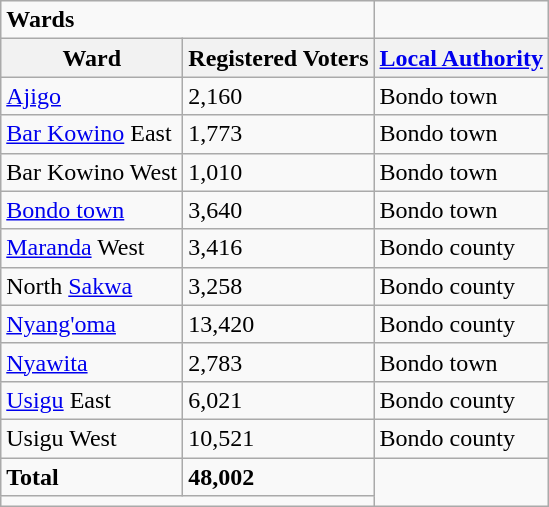<table class="wikitable">
<tr>
<td colspan="2"><strong>Wards</strong></td>
</tr>
<tr>
<th>Ward</th>
<th>Registered Voters</th>
<th><a href='#'>Local Authority</a></th>
</tr>
<tr>
<td><a href='#'>Ajigo</a></td>
<td>2,160</td>
<td>Bondo town</td>
</tr>
<tr>
<td><a href='#'>Bar Kowino</a> East</td>
<td>1,773</td>
<td>Bondo town</td>
</tr>
<tr>
<td>Bar Kowino West</td>
<td>1,010</td>
<td>Bondo town</td>
</tr>
<tr>
<td><a href='#'>Bondo town</a></td>
<td>3,640</td>
<td>Bondo town</td>
</tr>
<tr>
<td><a href='#'>Maranda</a> West</td>
<td>3,416</td>
<td>Bondo county</td>
</tr>
<tr>
<td>North <a href='#'>Sakwa</a></td>
<td>3,258</td>
<td>Bondo county</td>
</tr>
<tr>
<td><a href='#'>Nyang'oma</a></td>
<td>13,420</td>
<td>Bondo county</td>
</tr>
<tr>
<td><a href='#'>Nyawita</a></td>
<td>2,783</td>
<td>Bondo town</td>
</tr>
<tr>
<td><a href='#'>Usigu</a> East</td>
<td>6,021</td>
<td>Bondo county</td>
</tr>
<tr>
<td>Usigu West</td>
<td>10,521</td>
<td>Bondo county</td>
</tr>
<tr>
<td><strong>Total</strong></td>
<td><strong>48,002</strong></td>
</tr>
<tr>
<td colspan="2"></td>
</tr>
</table>
